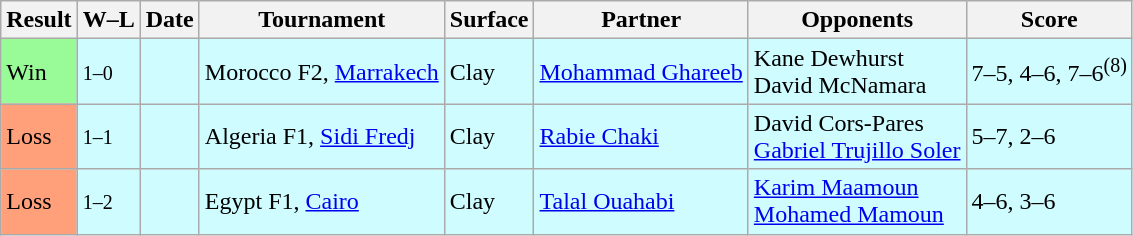<table class="sortable wikitable">
<tr>
<th>Result</th>
<th class="unsortable">W–L</th>
<th>Date</th>
<th>Tournament</th>
<th>Surface</th>
<th>Partner</th>
<th>Opponents</th>
<th class="unsortable">Score</th>
</tr>
<tr style="background:#cffcff;">
<td style="background:#98fb98;">Win</td>
<td><small>1–0</small></td>
<td></td>
<td>Morocco F2, <a href='#'>Marrakech</a></td>
<td>Clay</td>
<td> <a href='#'>Mohammad Ghareeb</a></td>
<td> Kane Dewhurst <br>  David McNamara</td>
<td>7–5, 4–6, 7–6<sup>(8)</sup></td>
</tr>
<tr style="background:#cffcff;">
<td style="background:#ffa07a;">Loss</td>
<td><small>1–1</small></td>
<td></td>
<td>Algeria F1, <a href='#'>Sidi Fredj</a></td>
<td>Clay</td>
<td> <a href='#'>Rabie Chaki</a></td>
<td> David Cors-Pares <br>  <a href='#'>Gabriel Trujillo Soler</a></td>
<td>5–7, 2–6</td>
</tr>
<tr style="background:#cffcff;">
<td style="background:#ffa07a;">Loss</td>
<td><small>1–2</small></td>
<td></td>
<td>Egypt F1, <a href='#'>Cairo</a></td>
<td>Clay</td>
<td> <a href='#'>Talal Ouahabi</a></td>
<td> <a href='#'>Karim Maamoun</a> <br>  <a href='#'>Mohamed Mamoun</a></td>
<td>4–6, 3–6</td>
</tr>
</table>
